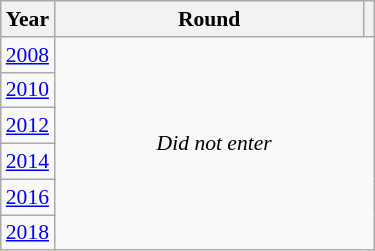<table class="wikitable" style="text-align: center; font-size:90%">
<tr>
<th>Year</th>
<th style="width:200px">Round</th>
<th></th>
</tr>
<tr>
<td><a href='#'>2008</a></td>
<td colspan="2" rowspan="6"><em>Did not enter</em></td>
</tr>
<tr>
<td><a href='#'>2010</a></td>
</tr>
<tr>
<td><a href='#'>2012</a></td>
</tr>
<tr>
<td><a href='#'>2014</a></td>
</tr>
<tr>
<td><a href='#'>2016</a></td>
</tr>
<tr>
<td><a href='#'>2018</a></td>
</tr>
</table>
